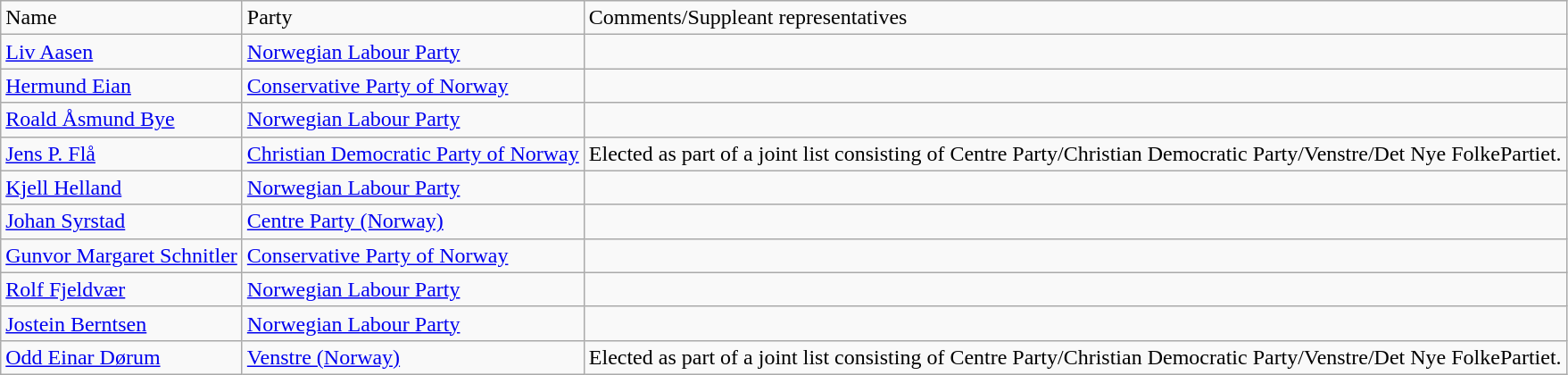<table class="wikitable">
<tr>
<td>Name</td>
<td>Party</td>
<td>Comments/Suppleant representatives</td>
</tr>
<tr>
<td><a href='#'>Liv Aasen</a></td>
<td><a href='#'>Norwegian Labour Party</a></td>
<td></td>
</tr>
<tr>
<td><a href='#'>Hermund Eian</a></td>
<td><a href='#'>Conservative Party of Norway</a></td>
<td></td>
</tr>
<tr>
<td><a href='#'>Roald Åsmund Bye</a></td>
<td><a href='#'>Norwegian Labour Party</a></td>
<td></td>
</tr>
<tr>
<td><a href='#'>Jens P. Flå</a></td>
<td><a href='#'>Christian Democratic Party of Norway</a></td>
<td>Elected as part of a joint list consisting of Centre Party/Christian Democratic Party/Venstre/Det Nye FolkePartiet.</td>
</tr>
<tr>
<td><a href='#'>Kjell Helland</a></td>
<td><a href='#'>Norwegian Labour Party</a></td>
<td></td>
</tr>
<tr>
<td><a href='#'>Johan Syrstad</a></td>
<td><a href='#'>Centre Party (Norway)</a></td>
<td></td>
</tr>
<tr>
<td><a href='#'>Gunvor Margaret Schnitler</a></td>
<td><a href='#'>Conservative Party of Norway</a></td>
<td></td>
</tr>
<tr>
<td><a href='#'>Rolf Fjeldvær</a></td>
<td><a href='#'>Norwegian Labour Party</a></td>
<td></td>
</tr>
<tr>
<td><a href='#'>Jostein Berntsen</a></td>
<td><a href='#'>Norwegian Labour Party</a></td>
<td></td>
</tr>
<tr>
<td><a href='#'>Odd Einar Dørum</a></td>
<td><a href='#'>Venstre (Norway)</a></td>
<td>Elected as part of a joint list consisting of Centre Party/Christian Democratic Party/Venstre/Det Nye FolkePartiet.</td>
</tr>
</table>
